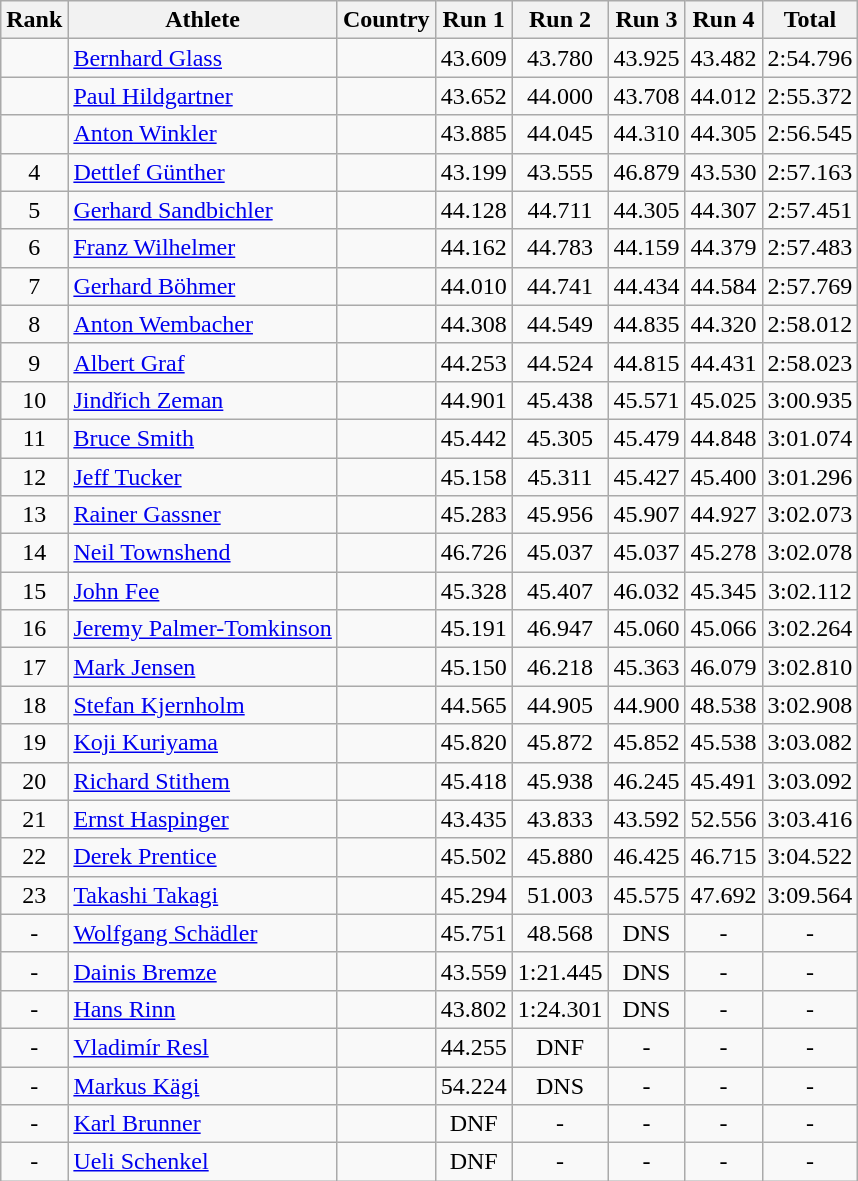<table class="wikitable sortable" style="text-align:center">
<tr>
<th>Rank</th>
<th>Athlete</th>
<th>Country</th>
<th>Run 1</th>
<th>Run 2</th>
<th>Run 3</th>
<th>Run 4</th>
<th>Total</th>
</tr>
<tr>
<td></td>
<td align=left><a href='#'>Bernhard Glass</a></td>
<td align=left></td>
<td>43.609</td>
<td>43.780</td>
<td>43.925</td>
<td>43.482</td>
<td>2:54.796</td>
</tr>
<tr>
<td></td>
<td align=left><a href='#'>Paul Hildgartner</a></td>
<td align=left></td>
<td>43.652</td>
<td>44.000</td>
<td>43.708</td>
<td>44.012</td>
<td>2:55.372</td>
</tr>
<tr>
<td></td>
<td align=left><a href='#'>Anton Winkler</a></td>
<td align=left></td>
<td>43.885</td>
<td>44.045</td>
<td>44.310</td>
<td>44.305</td>
<td>2:56.545</td>
</tr>
<tr>
<td>4</td>
<td align=left><a href='#'>Dettlef Günther</a></td>
<td align=left></td>
<td>43.199</td>
<td>43.555</td>
<td>46.879</td>
<td>43.530</td>
<td>2:57.163</td>
</tr>
<tr>
<td>5</td>
<td align=left><a href='#'>Gerhard Sandbichler</a></td>
<td align=left></td>
<td>44.128</td>
<td>44.711</td>
<td>44.305</td>
<td>44.307</td>
<td>2:57.451</td>
</tr>
<tr>
<td>6</td>
<td align=left><a href='#'>Franz Wilhelmer</a></td>
<td align=left></td>
<td>44.162</td>
<td>44.783</td>
<td>44.159</td>
<td>44.379</td>
<td>2:57.483</td>
</tr>
<tr>
<td>7</td>
<td align=left><a href='#'>Gerhard Böhmer</a></td>
<td align=left></td>
<td>44.010</td>
<td>44.741</td>
<td>44.434</td>
<td>44.584</td>
<td>2:57.769</td>
</tr>
<tr>
<td>8</td>
<td align=left><a href='#'>Anton Wembacher</a></td>
<td align=left></td>
<td>44.308</td>
<td>44.549</td>
<td>44.835</td>
<td>44.320</td>
<td>2:58.012</td>
</tr>
<tr>
<td>9</td>
<td align=left><a href='#'>Albert Graf</a></td>
<td align=left></td>
<td>44.253</td>
<td>44.524</td>
<td>44.815</td>
<td>44.431</td>
<td>2:58.023</td>
</tr>
<tr>
<td>10</td>
<td align=left><a href='#'>Jindřich Zeman</a></td>
<td align=left></td>
<td>44.901</td>
<td>45.438</td>
<td>45.571</td>
<td>45.025</td>
<td>3:00.935</td>
</tr>
<tr>
<td>11</td>
<td align=left><a href='#'>Bruce Smith</a></td>
<td align=left></td>
<td>45.442</td>
<td>45.305</td>
<td>45.479</td>
<td>44.848</td>
<td>3:01.074</td>
</tr>
<tr>
<td>12</td>
<td align=left><a href='#'>Jeff Tucker</a></td>
<td align=left></td>
<td>45.158</td>
<td>45.311</td>
<td>45.427</td>
<td>45.400</td>
<td>3:01.296</td>
</tr>
<tr>
<td>13</td>
<td align=left><a href='#'>Rainer Gassner</a></td>
<td align=left></td>
<td>45.283</td>
<td>45.956</td>
<td>45.907</td>
<td>44.927</td>
<td>3:02.073</td>
</tr>
<tr>
<td>14</td>
<td align=left><a href='#'>Neil Townshend</a></td>
<td align=left></td>
<td>46.726</td>
<td>45.037</td>
<td>45.037</td>
<td>45.278</td>
<td>3:02.078</td>
</tr>
<tr>
<td>15</td>
<td align=left><a href='#'>John Fee</a></td>
<td align=left></td>
<td>45.328</td>
<td>45.407</td>
<td>46.032</td>
<td>45.345</td>
<td>3:02.112</td>
</tr>
<tr>
<td>16</td>
<td align=left><a href='#'>Jeremy Palmer-Tomkinson</a></td>
<td align=left></td>
<td>45.191</td>
<td>46.947</td>
<td>45.060</td>
<td>45.066</td>
<td>3:02.264</td>
</tr>
<tr>
<td>17</td>
<td align=left><a href='#'>Mark Jensen</a></td>
<td align=left></td>
<td>45.150</td>
<td>46.218</td>
<td>45.363</td>
<td>46.079</td>
<td>3:02.810</td>
</tr>
<tr>
<td>18</td>
<td align=left><a href='#'>Stefan Kjernholm</a></td>
<td align=left></td>
<td>44.565</td>
<td>44.905</td>
<td>44.900</td>
<td>48.538</td>
<td>3:02.908</td>
</tr>
<tr>
<td>19</td>
<td align=left><a href='#'>Koji Kuriyama</a></td>
<td align=left></td>
<td>45.820</td>
<td>45.872</td>
<td>45.852</td>
<td>45.538</td>
<td>3:03.082</td>
</tr>
<tr>
<td>20</td>
<td align=left><a href='#'>Richard Stithem</a></td>
<td align=left></td>
<td>45.418</td>
<td>45.938</td>
<td>46.245</td>
<td>45.491</td>
<td>3:03.092</td>
</tr>
<tr>
<td>21</td>
<td align=left><a href='#'>Ernst Haspinger</a></td>
<td align=left></td>
<td>43.435</td>
<td>43.833</td>
<td>43.592</td>
<td>52.556</td>
<td>3:03.416</td>
</tr>
<tr>
<td>22</td>
<td align=left><a href='#'>Derek Prentice</a></td>
<td align=left></td>
<td>45.502</td>
<td>45.880</td>
<td>46.425</td>
<td>46.715</td>
<td>3:04.522</td>
</tr>
<tr>
<td>23</td>
<td align=left><a href='#'>Takashi Takagi</a></td>
<td align=left></td>
<td>45.294</td>
<td>51.003</td>
<td>45.575</td>
<td>47.692</td>
<td>3:09.564</td>
</tr>
<tr>
<td>-</td>
<td align=left><a href='#'>Wolfgang Schädler</a></td>
<td align=left></td>
<td>45.751</td>
<td>48.568</td>
<td>DNS</td>
<td>-</td>
<td>-</td>
</tr>
<tr>
<td>-</td>
<td align=left><a href='#'>Dainis Bremze</a></td>
<td align=left></td>
<td>43.559</td>
<td>1:21.445</td>
<td>DNS</td>
<td>-</td>
<td>-</td>
</tr>
<tr>
<td>-</td>
<td align=left><a href='#'>Hans Rinn</a></td>
<td align=left></td>
<td>43.802</td>
<td>1:24.301</td>
<td>DNS</td>
<td>-</td>
<td>-</td>
</tr>
<tr>
<td>-</td>
<td align=left><a href='#'>Vladimír Resl</a></td>
<td align=left></td>
<td>44.255</td>
<td>DNF</td>
<td>-</td>
<td>-</td>
<td>-</td>
</tr>
<tr>
<td>-</td>
<td align=left><a href='#'>Markus Kägi</a></td>
<td align=left></td>
<td>54.224</td>
<td>DNS</td>
<td>-</td>
<td>-</td>
<td>-</td>
</tr>
<tr>
<td>-</td>
<td align=left><a href='#'>Karl Brunner</a></td>
<td align=left></td>
<td>DNF</td>
<td>-</td>
<td>-</td>
<td>-</td>
<td>-</td>
</tr>
<tr>
<td>-</td>
<td align=left><a href='#'>Ueli Schenkel</a></td>
<td align=left></td>
<td>DNF</td>
<td>-</td>
<td>-</td>
<td>-</td>
<td>-</td>
</tr>
</table>
